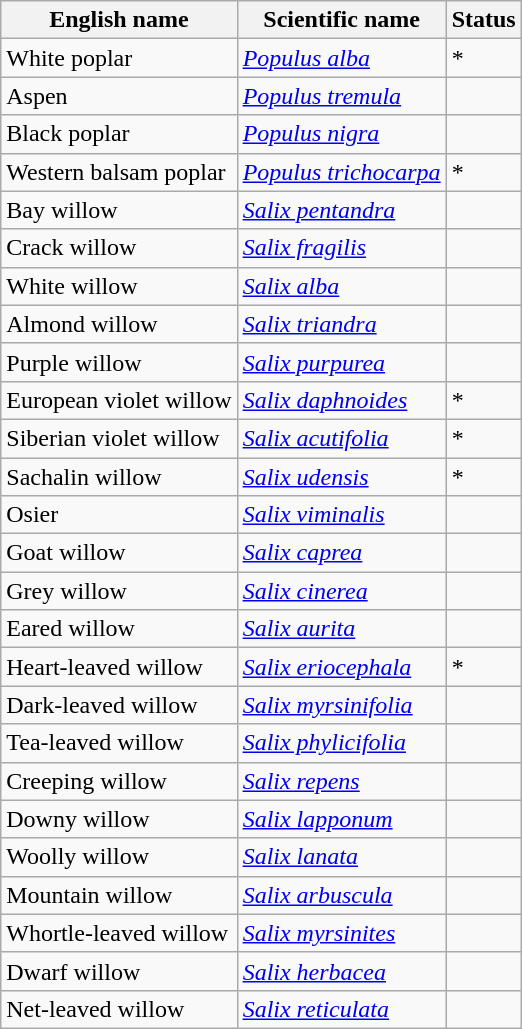<table class="wikitable" |>
<tr>
<th>English name</th>
<th>Scientific name</th>
<th>Status</th>
</tr>
<tr>
<td>White poplar</td>
<td><em><a href='#'>Populus alba</a></em></td>
<td>*</td>
</tr>
<tr>
<td>Aspen</td>
<td><em><a href='#'>Populus tremula</a></em></td>
<td></td>
</tr>
<tr>
<td>Black poplar</td>
<td><em><a href='#'>Populus nigra</a></em></td>
<td></td>
</tr>
<tr>
<td>Western balsam poplar</td>
<td><em><a href='#'>Populus trichocarpa</a></em></td>
<td>*</td>
</tr>
<tr>
<td>Bay willow</td>
<td><em><a href='#'>Salix pentandra</a></em></td>
<td></td>
</tr>
<tr>
<td>Crack willow</td>
<td><em><a href='#'>Salix fragilis</a></em></td>
<td></td>
</tr>
<tr>
<td>White willow</td>
<td><em><a href='#'>Salix alba</a></em></td>
<td></td>
</tr>
<tr>
<td>Almond willow</td>
<td><em><a href='#'>Salix triandra</a></em></td>
<td></td>
</tr>
<tr>
<td>Purple willow</td>
<td><em><a href='#'>Salix purpurea</a></em></td>
<td></td>
</tr>
<tr>
<td>European violet willow</td>
<td><em><a href='#'>Salix daphnoides</a></em></td>
<td>*</td>
</tr>
<tr>
<td>Siberian violet willow</td>
<td><em><a href='#'>Salix acutifolia</a></em></td>
<td>*</td>
</tr>
<tr>
<td>Sachalin willow</td>
<td><em><a href='#'>Salix udensis</a></em></td>
<td>*</td>
</tr>
<tr>
<td>Osier</td>
<td><em><a href='#'>Salix viminalis</a></em></td>
<td></td>
</tr>
<tr>
<td>Goat willow</td>
<td><em><a href='#'>Salix caprea</a></em></td>
<td></td>
</tr>
<tr>
<td>Grey willow</td>
<td><em><a href='#'>Salix cinerea</a></em></td>
<td></td>
</tr>
<tr>
<td>Eared willow</td>
<td><em><a href='#'>Salix aurita</a></em></td>
<td></td>
</tr>
<tr>
<td>Heart-leaved willow</td>
<td><em><a href='#'>Salix eriocephala</a></em></td>
<td>*</td>
</tr>
<tr>
<td>Dark-leaved willow</td>
<td><em><a href='#'>Salix myrsinifolia</a></em></td>
<td></td>
</tr>
<tr>
<td>Tea-leaved willow</td>
<td><em><a href='#'>Salix phylicifolia</a></em></td>
<td></td>
</tr>
<tr>
<td>Creeping willow</td>
<td><em><a href='#'>Salix repens</a></em></td>
<td></td>
</tr>
<tr>
<td>Downy willow</td>
<td><em><a href='#'>Salix lapponum</a></em></td>
<td></td>
</tr>
<tr>
<td>Woolly willow</td>
<td><em><a href='#'>Salix lanata</a></em></td>
<td></td>
</tr>
<tr>
<td>Mountain willow</td>
<td><em><a href='#'>Salix arbuscula</a></em></td>
<td></td>
</tr>
<tr>
<td>Whortle-leaved willow</td>
<td><em><a href='#'>Salix myrsinites</a></em></td>
<td></td>
</tr>
<tr>
<td>Dwarf willow</td>
<td><em><a href='#'>Salix herbacea</a></em></td>
<td></td>
</tr>
<tr>
<td>Net-leaved willow</td>
<td><em><a href='#'>Salix reticulata</a></em></td>
<td></td>
</tr>
</table>
